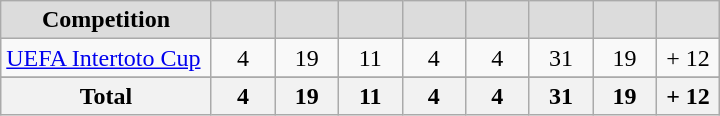<table class="wikitable" style="text-align: center;">
<tr>
<th width="133" style="background:#DCDCDC">Competition</th>
<th width="35" style="background:#DCDCDC"></th>
<th width="35" style="background:#DCDCDC"></th>
<th width="35" style="background:#DCDCDC"></th>
<th width="35" style="background:#DCDCDC"></th>
<th width="35" style="background:#DCDCDC"></th>
<th width="35" style="background:#DCDCDC"></th>
<th width="35" style="background:#DCDCDC"></th>
<th width="35" style="background:#DCDCDC"></th>
</tr>
<tr>
<td align=left><a href='#'>UEFA Intertoto Cup</a></td>
<td>4</td>
<td>19</td>
<td>11</td>
<td>4</td>
<td>4</td>
<td>31</td>
<td>19</td>
<td>+ 12</td>
</tr>
<tr>
</tr>
<tr class="sortbottom">
<th>Total</th>
<th>4</th>
<th>19</th>
<th>11</th>
<th>4</th>
<th>4</th>
<th>31</th>
<th>19</th>
<th>+ 12</th>
</tr>
</table>
